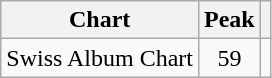<table class="wikitable sortable">
<tr>
<th>Chart</th>
<th>Peak</th>
<th class=unsortable></th>
</tr>
<tr>
<td>Swiss Album Chart</td>
<td align=center>59</td>
<td></td>
</tr>
</table>
